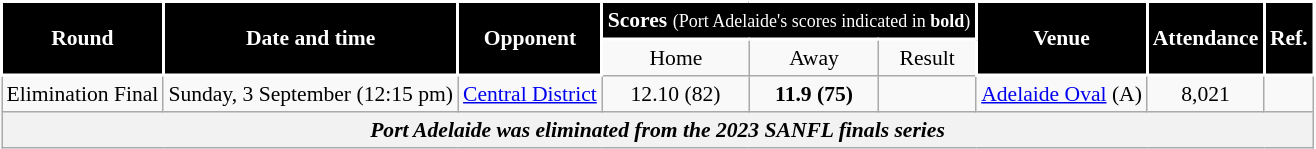<table class="wikitable" style="font-size:90%; text-align:center;">
<tr>
<td style="background:black; color:white; border: solid #FFFFFF 2px" rowspan=2><strong>Round</strong></td>
<td style="background:black; color:white; border: solid #FFFFFF 2px" rowspan=2><strong>Date and time</strong></td>
<td style="background:black; color:white; border: solid #FFFFFF 2px" rowspan=2><strong>Opponent</strong></td>
<td style="background:black; color:white; border: solid #FFFFFF 2px" colspan=3><strong>Scores</strong> <small>(Port Adelaide's scores indicated in <strong>bold</strong>)</small></td>
<td style="background:black; color:white; border: solid #FFFFFF 2px" rowspan=2><strong>Venue</strong></td>
<td style="background:black; color:white; border: solid #FFFFFF 2px" rowspan=2><strong>Attendance</strong></td>
<td style="background:black; color:white; border: solid #FFFFFF 2px" rowspan=2><strong>Ref.</strong></td>
</tr>
<tr>
<td>Home</td>
<td>Away</td>
<td>Result</td>
</tr>
<tr>
<td>Elimination Final</td>
<td>Sunday, 3 September (12:15 pm)</td>
<td><a href='#'>Central District</a></td>
<td>12.10 (82)</td>
<td><strong>11.9 (75)</strong></td>
<td></td>
<td><a href='#'>Adelaide Oval</a> (A)</td>
<td>8,021</td>
<td></td>
</tr>
<tr>
<th colspan=9><span><em>Port Adelaide was eliminated from the 2023 SANFL finals series</em></span></th>
</tr>
</table>
